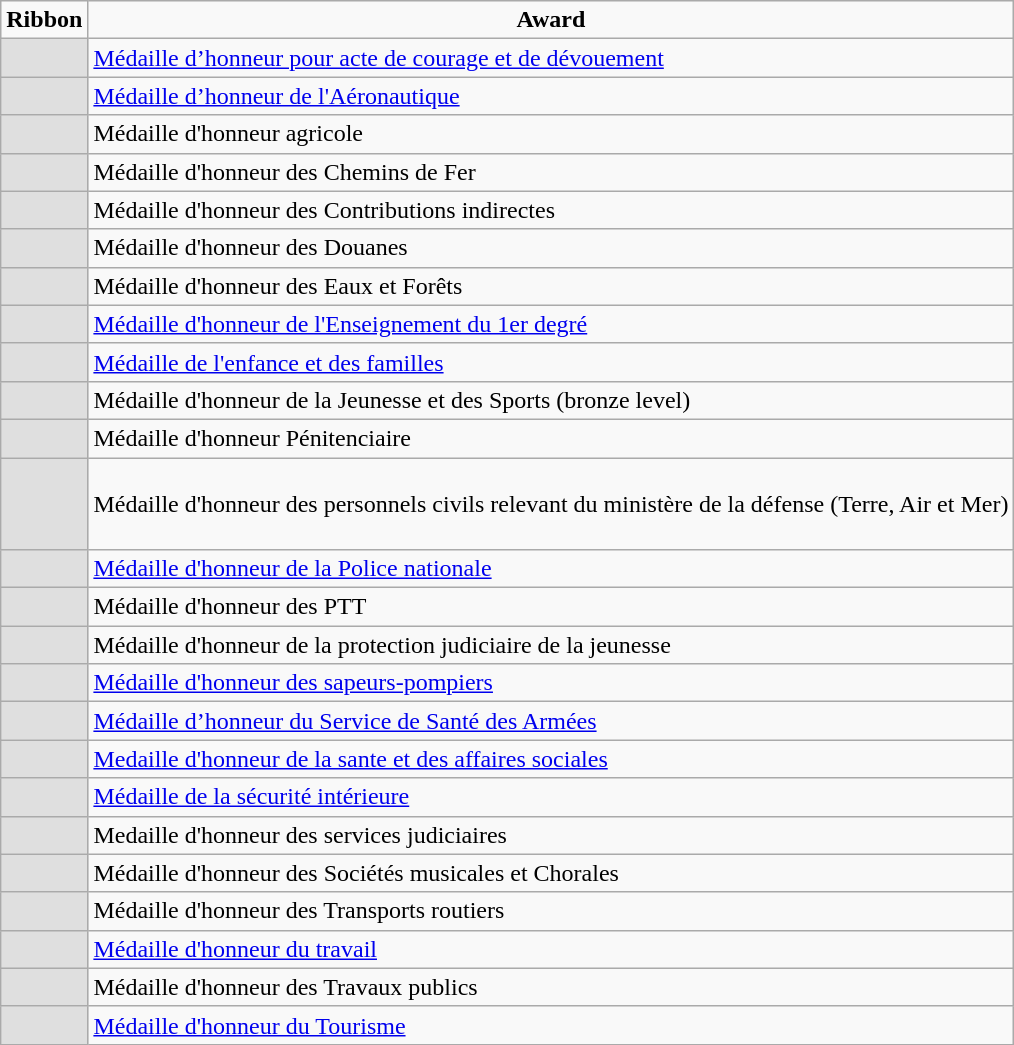<table class="wikitable">
<tr>
<td align=center><strong>Ribbon</strong></td>
<td align=center><strong>Award</strong></td>
</tr>
<tr>
<td bgcolor="#DFDFDF"></td>
<td><a href='#'>Médaille d’honneur pour acte de courage et de dévouement</a></td>
</tr>
<tr>
<td bgcolor="#DFDFDF"></td>
<td><a href='#'>Médaille d’honneur de l'Aéronautique</a></td>
</tr>
<tr>
<td bgcolor="#DFDFDF"></td>
<td>Médaille d'honneur agricole</td>
</tr>
<tr>
<td bgcolor="#DFDFDF"></td>
<td>Médaille d'honneur des Chemins de Fer</td>
</tr>
<tr>
<td bgcolor="#DFDFDF"></td>
<td>Médaille d'honneur des Contributions indirectes</td>
</tr>
<tr>
<td bgcolor="#DFDFDF"></td>
<td>Médaille d'honneur des Douanes</td>
</tr>
<tr>
<td bgcolor="#DFDFDF"></td>
<td>Médaille d'honneur des Eaux et Forêts</td>
</tr>
<tr>
<td bgcolor="#DFDFDF"></td>
<td><a href='#'>Médaille d'honneur de l'Enseignement du 1er degré</a></td>
</tr>
<tr>
<td bgcolor="#DFDFDF"></td>
<td><a href='#'>Médaille de l'enfance et des familles</a></td>
</tr>
<tr>
<td bgcolor="#DFDFDF"></td>
<td>Médaille d'honneur de la Jeunesse et des Sports (bronze level)</td>
</tr>
<tr>
<td bgcolor="#DFDFDF"></td>
<td>Médaille d'honneur Pénitenciaire</td>
</tr>
<tr>
<td bgcolor="#DFDFDF"> <br><br> <br> 
</td>
<td>Médaille d'honneur des personnels civils relevant du ministère de la défense (Terre, Air et Mer)</td>
</tr>
<tr>
<td bgcolor="#DFDFDF"></td>
<td><a href='#'>Médaille d'honneur de la Police nationale</a></td>
</tr>
<tr>
<td bgcolor="#DFDFDF"></td>
<td>Médaille d'honneur des PTT</td>
</tr>
<tr>
<td bgcolor="#DFDFDF"></td>
<td>Médaille d'honneur de la protection judiciaire de la jeunesse</td>
</tr>
<tr>
<td bgcolor="#DFDFDF"><br></td>
<td><a href='#'>Médaille d'honneur des sapeurs-pompiers</a></td>
</tr>
<tr>
<td bgcolor="#DFDFDF"></td>
<td><a href='#'>Médaille d’honneur du Service de Santé des Armées</a></td>
</tr>
<tr>
<td bgcolor="#DFDFDF"></td>
<td><a href='#'>Medaille d'honneur de la sante et des affaires sociales</a></td>
</tr>
<tr>
<td bgcolor="#DFDFDF"></td>
<td><a href='#'>Médaille de la sécurité intérieure</a></td>
</tr>
<tr>
<td bgcolor="#DFDFDF"></td>
<td>Medaille d'honneur des services judiciaires</td>
</tr>
<tr>
<td bgcolor="#DFDFDF"></td>
<td>Médaille d'honneur des Sociétés musicales et Chorales</td>
</tr>
<tr>
<td bgcolor="#DFDFDF"></td>
<td>Médaille d'honneur des Transports routiers</td>
</tr>
<tr>
<td bgcolor="#DFDFDF"></td>
<td><a href='#'>Médaille d'honneur du travail</a></td>
</tr>
<tr>
<td bgcolor="#DFDFDF"></td>
<td>Médaille d'honneur des Travaux publics</td>
</tr>
<tr>
<td bgcolor="#DFDFDF"></td>
<td><a href='#'>Médaille d'honneur du Tourisme</a></td>
</tr>
</table>
